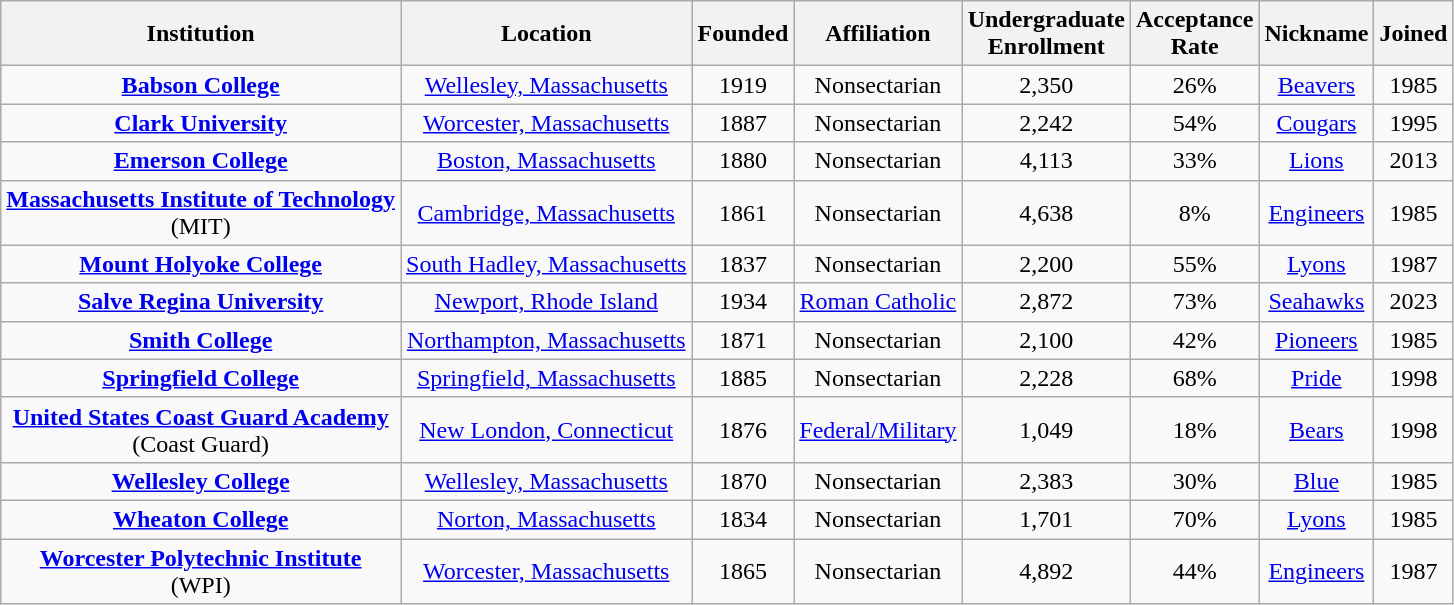<table class="wikitable sortable" style="text-align:center;">
<tr>
<th>Institution</th>
<th>Location</th>
<th>Founded</th>
<th>Affiliation</th>
<th>Undergraduate<br>Enrollment</th>
<th>Acceptance<br>Rate</th>
<th>Nickname</th>
<th>Joined</th>
</tr>
<tr>
<td><strong><a href='#'>Babson College</a></strong></td>
<td><a href='#'>Wellesley, Massachusetts</a></td>
<td>1919</td>
<td>Nonsectarian</td>
<td>2,350</td>
<td>26%</td>
<td><a href='#'>Beavers</a></td>
<td>1985</td>
</tr>
<tr>
<td><strong><a href='#'>Clark University</a></strong></td>
<td><a href='#'>Worcester, Massachusetts</a></td>
<td>1887</td>
<td>Nonsectarian</td>
<td>2,242</td>
<td>54%</td>
<td><a href='#'>Cougars</a></td>
<td>1995</td>
</tr>
<tr>
<td><strong><a href='#'>Emerson College</a></strong></td>
<td><a href='#'>Boston, Massachusetts</a></td>
<td>1880</td>
<td>Nonsectarian</td>
<td>4,113</td>
<td>33%</td>
<td><a href='#'>Lions</a></td>
<td>2013</td>
</tr>
<tr>
<td><strong><a href='#'>Massachusetts Institute of Technology</a></strong><br>(MIT)</td>
<td><a href='#'>Cambridge, Massachusetts</a></td>
<td>1861</td>
<td>Nonsectarian</td>
<td>4,638</td>
<td>8%</td>
<td><a href='#'>Engineers</a></td>
<td>1985</td>
</tr>
<tr>
<td><strong><a href='#'>Mount Holyoke College</a></strong></td>
<td><a href='#'>South Hadley, Massachusetts</a></td>
<td>1837</td>
<td>Nonsectarian</td>
<td>2,200</td>
<td>55%</td>
<td><a href='#'>Lyons</a></td>
<td>1987</td>
</tr>
<tr>
<td><strong><a href='#'>Salve Regina University</a></strong></td>
<td><a href='#'>Newport, Rhode Island</a></td>
<td>1934</td>
<td><a href='#'>Roman Catholic</a><br></td>
<td>2,872</td>
<td>73%</td>
<td><a href='#'>Seahawks</a></td>
<td>2023</td>
</tr>
<tr>
<td><strong><a href='#'>Smith College</a></strong></td>
<td><a href='#'>Northampton, Massachusetts</a></td>
<td>1871</td>
<td>Nonsectarian</td>
<td>2,100</td>
<td>42%</td>
<td><a href='#'>Pioneers</a></td>
<td>1985</td>
</tr>
<tr>
<td><strong><a href='#'>Springfield College</a></strong></td>
<td><a href='#'>Springfield, Massachusetts</a></td>
<td>1885</td>
<td>Nonsectarian</td>
<td>2,228</td>
<td>68%</td>
<td><a href='#'>Pride</a></td>
<td>1998</td>
</tr>
<tr>
<td><strong><a href='#'>United States Coast Guard Academy</a></strong><br>(Coast Guard)</td>
<td><a href='#'>New London, Connecticut</a></td>
<td>1876</td>
<td><a href='#'>Federal/Military</a></td>
<td>1,049</td>
<td>18%</td>
<td><a href='#'>Bears</a></td>
<td>1998</td>
</tr>
<tr>
<td><strong><a href='#'>Wellesley College</a></strong></td>
<td><a href='#'>Wellesley, Massachusetts</a></td>
<td>1870</td>
<td>Nonsectarian</td>
<td>2,383</td>
<td>30%</td>
<td><a href='#'>Blue</a></td>
<td>1985</td>
</tr>
<tr>
<td><strong><a href='#'>Wheaton College</a></strong></td>
<td><a href='#'>Norton, Massachusetts</a></td>
<td>1834</td>
<td>Nonsectarian</td>
<td>1,701</td>
<td>70%</td>
<td><a href='#'>Lyons</a></td>
<td>1985</td>
</tr>
<tr>
<td><strong><a href='#'>Worcester Polytechnic Institute</a></strong><br>(WPI)</td>
<td><a href='#'>Worcester, Massachusetts</a></td>
<td>1865</td>
<td>Nonsectarian</td>
<td>4,892</td>
<td>44%</td>
<td><a href='#'>Engineers</a></td>
<td>1987</td>
</tr>
</table>
